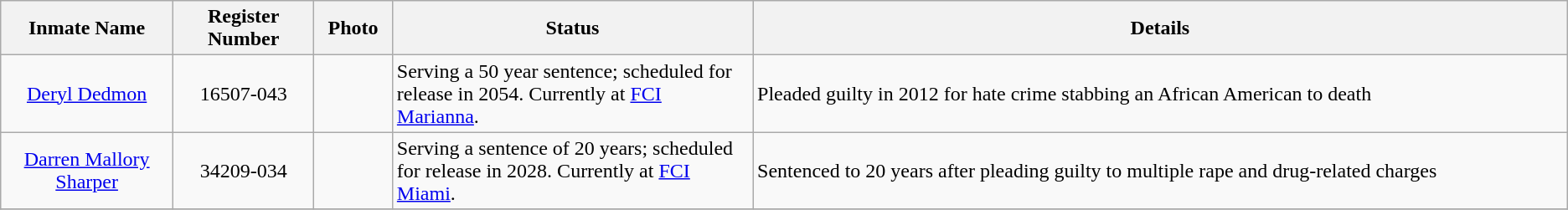<table class="wikitable sortable">
<tr>
<th width=11%>Inmate Name</th>
<th width=9%>Register Number</th>
<th width=5%>Photo</th>
<th width=23%>Status</th>
<th width=57%>Details</th>
</tr>
<tr>
<td style="text-align:center;"><a href='#'>Deryl Dedmon</a></td>
<td style="text-align:center;">16507-043</td>
<td></td>
<td>Serving a 50 year sentence; scheduled for release in 2054. Currently at <a href='#'>FCI Marianna</a>.</td>
<td>Pleaded guilty in 2012 for hate crime stabbing an African American to death</td>
</tr>
<tr>
<td style="text-align:center;"><a href='#'>Darren Mallory Sharper</a></td>
<td style="text-align:center;">34209-034</td>
<td></td>
<td>Serving a sentence of 20 years; scheduled for release in 2028. Currently at <a href='#'>FCI Miami</a>.</td>
<td>Sentenced to 20 years after pleading guilty to multiple rape and drug-related charges</td>
</tr>
<tr>
</tr>
</table>
